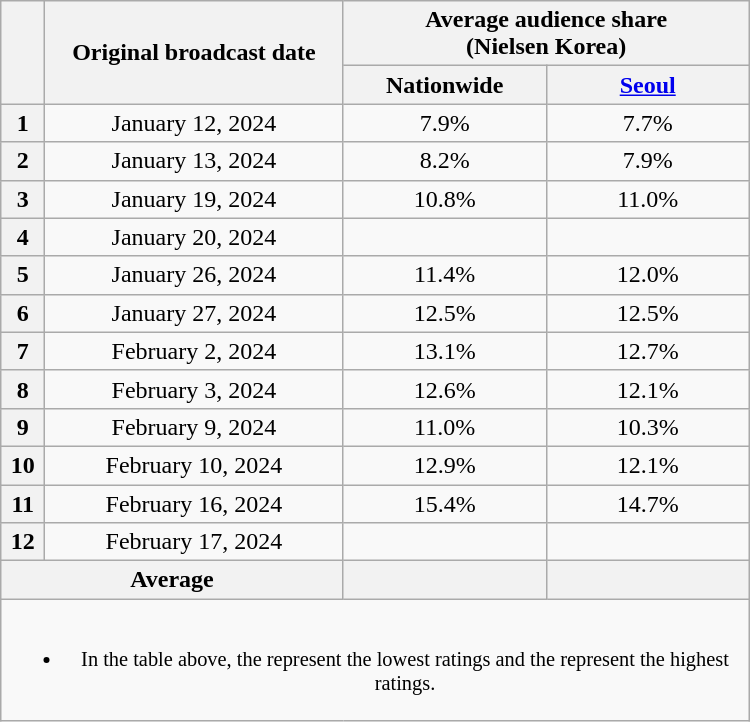<table class="wikitable" style="margin-left:auto; margin-right:auto; width:500px; text-align:center">
<tr>
<th scope="col" rowspan="2"></th>
<th scope="col" rowspan="2">Original broadcast date</th>
<th scope="col" colspan="2">Average audience share<br>(Nielsen Korea)</th>
</tr>
<tr>
<th scope="col" style="width:8em">Nationwide</th>
<th scope="col" style="width:8em"><a href='#'>Seoul</a></th>
</tr>
<tr>
<th scope="col">1</th>
<td>January 12, 2024</td>
<td>7.9% </td>
<td>7.7% </td>
</tr>
<tr>
<th scope="col">2</th>
<td>January 13, 2024</td>
<td>8.2% </td>
<td>7.9% </td>
</tr>
<tr>
<th scope="col">3</th>
<td>January 19, 2024</td>
<td>10.8% </td>
<td>11.0% </td>
</tr>
<tr>
<th scope="col">4</th>
<td>January 20, 2024</td>
<td><strong></strong> </td>
<td><strong></strong> </td>
</tr>
<tr>
<th scope="col">5</th>
<td>January 26, 2024</td>
<td>11.4% </td>
<td>12.0% </td>
</tr>
<tr>
<th scope="col">6</th>
<td>January 27, 2024</td>
<td>12.5% </td>
<td>12.5% </td>
</tr>
<tr>
<th scope="col">7</th>
<td>February 2, 2024</td>
<td>13.1% </td>
<td>12.7% </td>
</tr>
<tr>
<th scope="col">8</th>
<td>February 3, 2024</td>
<td>12.6% </td>
<td>12.1% </td>
</tr>
<tr>
<th scope="col">9</th>
<td>February 9, 2024</td>
<td>11.0% </td>
<td>10.3% </td>
</tr>
<tr>
<th scope="col">10</th>
<td>February 10, 2024</td>
<td>12.9% </td>
<td>12.1% </td>
</tr>
<tr>
<th scope="col">11</th>
<td>February 16, 2024</td>
<td>15.4% </td>
<td>14.7% </td>
</tr>
<tr>
<th scope="col">12</th>
<td>February 17, 2024</td>
<td><strong></strong> </td>
<td><strong></strong> </td>
</tr>
<tr>
<th scope="col" colspan="2">Average</th>
<th scope="col"></th>
<th scope="col"></th>
</tr>
<tr>
<td colspan="4" style="font-size:85%"><br><ul><li>In the table above, the <strong></strong> represent the lowest ratings and the <strong></strong> represent the highest ratings.</li></ul></td>
</tr>
</table>
